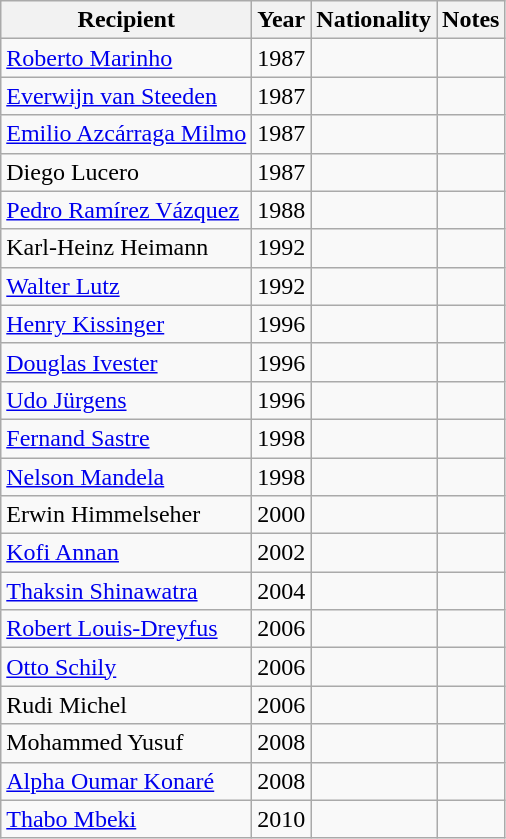<table class="wikitable sortable">
<tr>
<th>Recipient</th>
<th>Year</th>
<th>Nationality</th>
<th>Notes</th>
</tr>
<tr>
<td><a href='#'>Roberto Marinho</a></td>
<td>1987</td>
<td></td>
<td></td>
</tr>
<tr>
<td><a href='#'>Everwijn van Steeden</a></td>
<td>1987</td>
<td></td>
<td></td>
</tr>
<tr>
<td><a href='#'>Emilio Azcárraga Milmo</a></td>
<td>1987</td>
<td></td>
<td></td>
</tr>
<tr>
<td>Diego Lucero</td>
<td>1987</td>
<td></td>
<td></td>
</tr>
<tr>
<td><a href='#'>Pedro Ramírez Vázquez</a></td>
<td>1988</td>
<td></td>
<td></td>
</tr>
<tr>
<td>Karl-Heinz Heimann</td>
<td>1992</td>
<td></td>
<td></td>
</tr>
<tr>
<td><a href='#'>Walter Lutz</a></td>
<td>1992</td>
<td></td>
<td></td>
</tr>
<tr>
<td><a href='#'>Henry Kissinger</a></td>
<td>1996</td>
<td></td>
<td></td>
</tr>
<tr>
<td><a href='#'>Douglas Ivester</a></td>
<td>1996</td>
<td></td>
<td></td>
</tr>
<tr>
<td><a href='#'>Udo Jürgens</a></td>
<td>1996</td>
<td></td>
<td></td>
</tr>
<tr>
<td><a href='#'>Fernand Sastre</a></td>
<td>1998</td>
<td></td>
<td></td>
</tr>
<tr>
<td><a href='#'>Nelson Mandela</a></td>
<td>1998</td>
<td></td>
<td></td>
</tr>
<tr>
<td>Erwin Himmelseher</td>
<td>2000</td>
<td></td>
<td></td>
</tr>
<tr>
<td><a href='#'>Kofi Annan</a></td>
<td>2002</td>
<td></td>
<td></td>
</tr>
<tr>
<td><a href='#'>Thaksin Shinawatra</a></td>
<td>2004</td>
<td></td>
<td></td>
</tr>
<tr>
<td><a href='#'>Robert Louis-Dreyfus</a></td>
<td>2006</td>
<td></td>
<td></td>
</tr>
<tr>
<td><a href='#'>Otto Schily</a></td>
<td>2006</td>
<td></td>
<td></td>
</tr>
<tr>
<td>Rudi Michel</td>
<td>2006</td>
<td></td>
<td></td>
</tr>
<tr>
<td>Mohammed Yusuf</td>
<td>2008</td>
<td></td>
<td></td>
</tr>
<tr>
<td><a href='#'>Alpha Oumar Konaré</a></td>
<td>2008</td>
<td></td>
<td></td>
</tr>
<tr>
<td><a href='#'>Thabo Mbeki</a></td>
<td>2010</td>
<td></td>
<td></td>
</tr>
</table>
